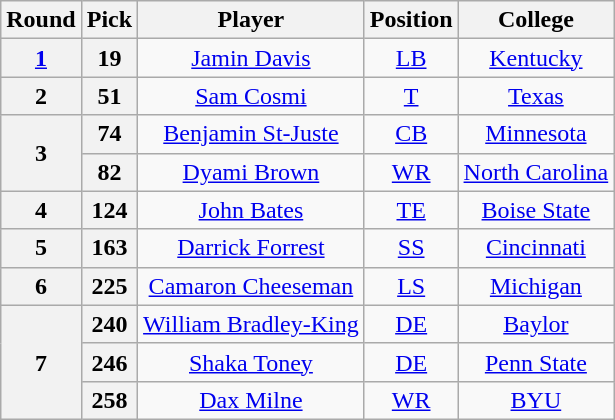<table class="wikitable" style="text-align:center">
<tr>
<th>Round</th>
<th>Pick</th>
<th>Player</th>
<th>Position</th>
<th>College</th>
</tr>
<tr>
<th><a href='#'>1</a></th>
<th>19</th>
<td><a href='#'>Jamin Davis</a></td>
<td><a href='#'>LB</a></td>
<td><a href='#'>Kentucky</a></td>
</tr>
<tr>
<th>2</th>
<th>51</th>
<td><a href='#'>Sam Cosmi</a></td>
<td><a href='#'>T</a></td>
<td><a href='#'>Texas</a></td>
</tr>
<tr>
<th rowspan="2">3</th>
<th>74</th>
<td><a href='#'>Benjamin St-Juste</a></td>
<td><a href='#'>CB</a></td>
<td><a href='#'>Minnesota</a></td>
</tr>
<tr>
<th>82</th>
<td><a href='#'>Dyami Brown</a></td>
<td><a href='#'>WR</a></td>
<td><a href='#'>North Carolina</a></td>
</tr>
<tr>
<th>4</th>
<th>124</th>
<td><a href='#'>John Bates</a></td>
<td><a href='#'>TE</a></td>
<td><a href='#'>Boise State</a></td>
</tr>
<tr>
<th>5</th>
<th>163</th>
<td><a href='#'>Darrick Forrest</a></td>
<td><a href='#'>SS</a></td>
<td><a href='#'>Cincinnati</a></td>
</tr>
<tr>
<th>6</th>
<th>225</th>
<td><a href='#'>Camaron Cheeseman</a></td>
<td><a href='#'>LS</a></td>
<td><a href='#'>Michigan</a></td>
</tr>
<tr>
<th rowspan="3">7</th>
<th>240</th>
<td><a href='#'>William Bradley-King</a></td>
<td><a href='#'>DE</a></td>
<td><a href='#'>Baylor</a></td>
</tr>
<tr>
<th>246</th>
<td><a href='#'>Shaka Toney</a></td>
<td><a href='#'>DE</a></td>
<td><a href='#'>Penn State</a></td>
</tr>
<tr>
<th>258</th>
<td><a href='#'>Dax Milne</a></td>
<td><a href='#'>WR</a></td>
<td><a href='#'>BYU</a></td>
</tr>
</table>
